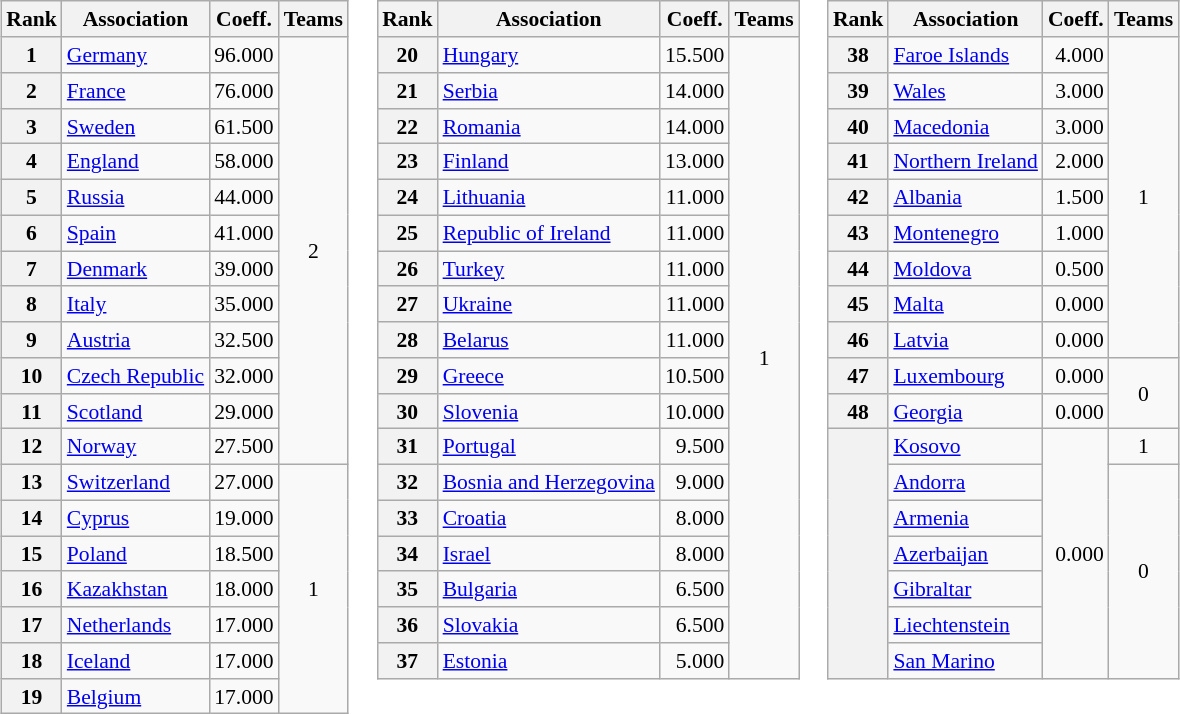<table>
<tr valign=top style="font-size:90%">
<td><br><table class="wikitable">
<tr>
<th>Rank</th>
<th>Association</th>
<th>Coeff.</th>
<th>Teams</th>
</tr>
<tr>
<th>1</th>
<td> <a href='#'>Germany</a></td>
<td align=right>96.000</td>
<td align=center rowspan=12>2</td>
</tr>
<tr>
<th>2</th>
<td> <a href='#'>France</a></td>
<td align=right>76.000</td>
</tr>
<tr>
<th>3</th>
<td> <a href='#'>Sweden</a></td>
<td align=right>61.500</td>
</tr>
<tr>
<th>4</th>
<td> <a href='#'>England</a></td>
<td align=right>58.000</td>
</tr>
<tr>
<th>5</th>
<td> <a href='#'>Russia</a></td>
<td align=right>44.000</td>
</tr>
<tr>
<th>6</th>
<td> <a href='#'>Spain</a></td>
<td align=right>41.000</td>
</tr>
<tr>
<th>7</th>
<td> <a href='#'>Denmark</a></td>
<td align=right>39.000</td>
</tr>
<tr>
<th>8</th>
<td> <a href='#'>Italy</a></td>
<td align=right>35.000</td>
</tr>
<tr>
<th>9</th>
<td> <a href='#'>Austria</a></td>
<td align=right>32.500</td>
</tr>
<tr>
<th>10</th>
<td> <a href='#'>Czech Republic</a></td>
<td align=right>32.000</td>
</tr>
<tr>
<th>11</th>
<td> <a href='#'>Scotland</a></td>
<td align=right>29.000</td>
</tr>
<tr>
<th>12</th>
<td> <a href='#'>Norway</a></td>
<td align=right>27.500</td>
</tr>
<tr>
<th>13</th>
<td> <a href='#'>Switzerland</a></td>
<td align=right>27.000</td>
<td align=center rowspan=7>1</td>
</tr>
<tr>
<th>14</th>
<td> <a href='#'>Cyprus</a></td>
<td align=right>19.000</td>
</tr>
<tr>
<th>15</th>
<td> <a href='#'>Poland</a></td>
<td align=right>18.500</td>
</tr>
<tr>
<th>16</th>
<td> <a href='#'>Kazakhstan</a></td>
<td align=right>18.000</td>
</tr>
<tr>
<th>17</th>
<td> <a href='#'>Netherlands</a></td>
<td align=right>17.000</td>
</tr>
<tr>
<th>18</th>
<td> <a href='#'>Iceland</a></td>
<td align=right>17.000</td>
</tr>
<tr>
<th>19</th>
<td> <a href='#'>Belgium</a></td>
<td align=right>17.000</td>
</tr>
</table>
</td>
<td><br><table class="wikitable">
<tr>
<th>Rank</th>
<th>Association</th>
<th>Coeff.</th>
<th>Teams</th>
</tr>
<tr>
<th>20</th>
<td> <a href='#'>Hungary</a></td>
<td align=right>15.500</td>
<td align=center rowspan=18>1</td>
</tr>
<tr>
<th>21</th>
<td> <a href='#'>Serbia</a></td>
<td align=right>14.000</td>
</tr>
<tr>
<th>22</th>
<td> <a href='#'>Romania</a></td>
<td align=right>14.000</td>
</tr>
<tr>
<th>23</th>
<td> <a href='#'>Finland</a></td>
<td align=right>13.000</td>
</tr>
<tr>
<th>24</th>
<td> <a href='#'>Lithuania</a></td>
<td align=right>11.000</td>
</tr>
<tr>
<th>25</th>
<td> <a href='#'>Republic of Ireland</a></td>
<td align=right>11.000</td>
</tr>
<tr>
<th>26</th>
<td> <a href='#'>Turkey</a></td>
<td align=right>11.000</td>
</tr>
<tr>
<th>27</th>
<td> <a href='#'>Ukraine</a></td>
<td align=right>11.000</td>
</tr>
<tr>
<th>28</th>
<td> <a href='#'>Belarus</a></td>
<td align=right>11.000</td>
</tr>
<tr>
<th>29</th>
<td> <a href='#'>Greece</a></td>
<td align=right>10.500</td>
</tr>
<tr>
<th>30</th>
<td> <a href='#'>Slovenia</a></td>
<td align=right>10.000</td>
</tr>
<tr>
<th>31</th>
<td> <a href='#'>Portugal</a></td>
<td align=right>9.500</td>
</tr>
<tr>
<th>32</th>
<td> <a href='#'>Bosnia and Herzegovina</a></td>
<td align=right>9.000</td>
</tr>
<tr>
<th>33</th>
<td> <a href='#'>Croatia</a></td>
<td align=right>8.000</td>
</tr>
<tr>
<th>34</th>
<td> <a href='#'>Israel</a></td>
<td align=right>8.000</td>
</tr>
<tr>
<th>35</th>
<td> <a href='#'>Bulgaria</a></td>
<td align=right>6.500</td>
</tr>
<tr>
<th>36</th>
<td> <a href='#'>Slovakia</a></td>
<td align=right>6.500</td>
</tr>
<tr>
<th>37</th>
<td> <a href='#'>Estonia</a></td>
<td align=right>5.000</td>
</tr>
</table>
</td>
<td><br><table class="wikitable">
<tr>
<th>Rank</th>
<th>Association</th>
<th>Coeff.</th>
<th>Teams</th>
</tr>
<tr>
<th>38</th>
<td> <a href='#'>Faroe Islands</a></td>
<td align=right>4.000</td>
<td align=center rowspan=9>1</td>
</tr>
<tr>
<th>39</th>
<td> <a href='#'>Wales</a></td>
<td align=right>3.000</td>
</tr>
<tr>
<th>40</th>
<td> <a href='#'>Macedonia</a></td>
<td align=right>3.000</td>
</tr>
<tr>
<th>41</th>
<td> <a href='#'>Northern Ireland</a></td>
<td align=right>2.000</td>
</tr>
<tr>
<th>42</th>
<td> <a href='#'>Albania</a></td>
<td align=right>1.500</td>
</tr>
<tr>
<th>43</th>
<td> <a href='#'>Montenegro</a></td>
<td align=right>1.000</td>
</tr>
<tr>
<th>44</th>
<td> <a href='#'>Moldova</a></td>
<td align=right>0.500</td>
</tr>
<tr>
<th>45</th>
<td> <a href='#'>Malta</a></td>
<td align=right>0.000</td>
</tr>
<tr>
<th>46</th>
<td> <a href='#'>Latvia</a></td>
<td align=right>0.000</td>
</tr>
<tr>
<th>47</th>
<td> <a href='#'>Luxembourg</a></td>
<td align=right>0.000</td>
<td align=center rowspan=2>0 </td>
</tr>
<tr>
<th>48</th>
<td> <a href='#'>Georgia</a></td>
<td align=right>0.000</td>
</tr>
<tr>
<th rowspan=7></th>
<td> <a href='#'>Kosovo</a></td>
<td align=right rowspan=7>0.000</td>
<td align=center>1</td>
</tr>
<tr>
<td> <a href='#'>Andorra</a></td>
<td align=center rowspan=6>0 </td>
</tr>
<tr>
<td> <a href='#'>Armenia</a></td>
</tr>
<tr>
<td> <a href='#'>Azerbaijan</a></td>
</tr>
<tr>
<td> <a href='#'>Gibraltar</a></td>
</tr>
<tr>
<td> <a href='#'>Liechtenstein</a></td>
</tr>
<tr>
<td> <a href='#'>San Marino</a></td>
</tr>
</table>
</td>
</tr>
</table>
